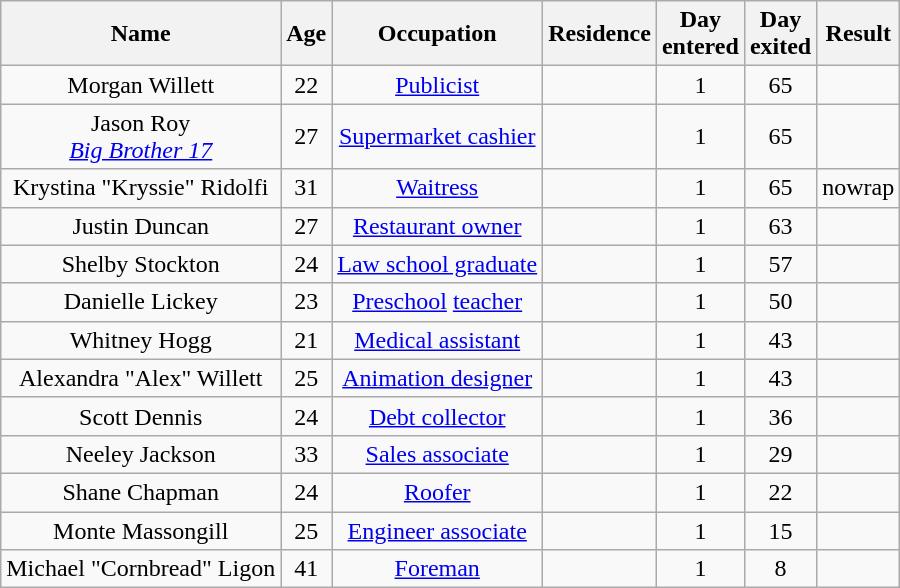<table class="wikitable sortable" style="text-align:center">
<tr>
<th>Name</th>
<th>Age</th>
<th>Occupation</th>
<th>Residence</th>
<th>Day<br>entered</th>
<th>Day<br>exited</th>
<th>Result</th>
</tr>
<tr>
<td>Morgan Willett</td>
<td>22</td>
<td><a href='#'>Publicist</a></td>
<td></td>
<td>1</td>
<td>65</td>
<td></td>
</tr>
<tr>
<td>Jason Roy<br><em><a href='#'>Big Brother 17</a></em></td>
<td>27</td>
<td><a href='#'>Supermarket cashier</a></td>
<td></td>
<td>1</td>
<td>65</td>
<td></td>
</tr>
<tr>
<td>Krystina "Kryssie" Ridolfi</td>
<td>31</td>
<td><a href='#'>Waitress</a></td>
<td></td>
<td>1</td>
<td>65</td>
<td>nowrap </td>
</tr>
<tr>
<td>Justin Duncan</td>
<td>27</td>
<td><a href='#'>Restaurant owner</a></td>
<td></td>
<td>1</td>
<td>63</td>
<td></td>
</tr>
<tr>
<td>Shelby Stockton</td>
<td>24</td>
<td nowrap><a href='#'>Law school graduate</a></td>
<td></td>
<td>1</td>
<td>57</td>
<td></td>
</tr>
<tr>
<td>Danielle Lickey</td>
<td>23</td>
<td><a href='#'>Preschool</a> <a href='#'>teacher</a></td>
<td></td>
<td>1</td>
<td>50</td>
<td></td>
</tr>
<tr>
<td>Whitney Hogg</td>
<td>21</td>
<td><a href='#'>Medical assistant</a></td>
<td></td>
<td>1</td>
<td>43</td>
<td></td>
</tr>
<tr>
<td>Alexandra "Alex" Willett</td>
<td>25</td>
<td><a href='#'>Animation designer</a></td>
<td></td>
<td>1</td>
<td>43</td>
<td></td>
</tr>
<tr>
<td>Scott Dennis</td>
<td>24</td>
<td><a href='#'>Debt collector</a></td>
<td></td>
<td>1</td>
<td>36</td>
<td></td>
</tr>
<tr>
<td>Neeley Jackson</td>
<td>33</td>
<td><a href='#'>Sales associate</a></td>
<td></td>
<td>1</td>
<td>29</td>
<td></td>
</tr>
<tr>
<td>Shane Chapman</td>
<td>24</td>
<td><a href='#'>Roofer</a></td>
<td nowrap></td>
<td>1</td>
<td>22</td>
<td></td>
</tr>
<tr>
<td>Monte Massongill</td>
<td>25</td>
<td><a href='#'>Engineer associate</a></td>
<td></td>
<td>1</td>
<td>15</td>
<td></td>
</tr>
<tr>
<td nowrap>Michael "Cornbread" Ligon</td>
<td>41</td>
<td><a href='#'>Foreman</a></td>
<td></td>
<td>1</td>
<td>8</td>
<td></td>
</tr>
</table>
